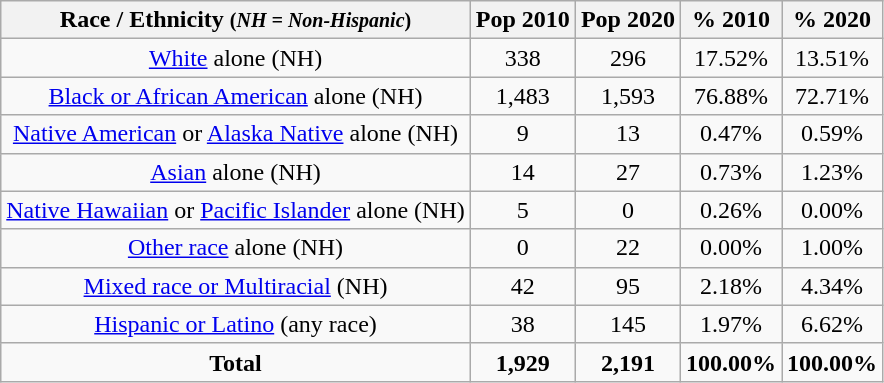<table class="wikitable" style="text-align:center;">
<tr>
<th>Race / Ethnicity <small>(<em>NH = Non-Hispanic</em>)</small></th>
<th>Pop 2010</th>
<th>Pop 2020</th>
<th>% 2010</th>
<th>% 2020</th>
</tr>
<tr>
<td><a href='#'>White</a> alone (NH)</td>
<td>338</td>
<td>296</td>
<td>17.52%</td>
<td>13.51%</td>
</tr>
<tr>
<td><a href='#'>Black or African American</a> alone (NH)</td>
<td>1,483</td>
<td>1,593</td>
<td>76.88%</td>
<td>72.71%</td>
</tr>
<tr>
<td><a href='#'>Native American</a> or <a href='#'>Alaska Native</a> alone (NH)</td>
<td>9</td>
<td>13</td>
<td>0.47%</td>
<td>0.59%</td>
</tr>
<tr>
<td><a href='#'>Asian</a> alone (NH)</td>
<td>14</td>
<td>27</td>
<td>0.73%</td>
<td>1.23%</td>
</tr>
<tr>
<td><a href='#'>Native Hawaiian</a> or <a href='#'>Pacific Islander</a> alone (NH)</td>
<td>5</td>
<td>0</td>
<td>0.26%</td>
<td>0.00%</td>
</tr>
<tr>
<td><a href='#'>Other race</a> alone (NH)</td>
<td>0</td>
<td>22</td>
<td>0.00%</td>
<td>1.00%</td>
</tr>
<tr>
<td><a href='#'>Mixed race or Multiracial</a> (NH)</td>
<td>42</td>
<td>95</td>
<td>2.18%</td>
<td>4.34%</td>
</tr>
<tr>
<td><a href='#'>Hispanic or Latino</a> (any race)</td>
<td>38</td>
<td>145</td>
<td>1.97%</td>
<td>6.62%</td>
</tr>
<tr>
<td><strong>Total</strong></td>
<td><strong>1,929</strong></td>
<td><strong>2,191</strong></td>
<td><strong>100.00%</strong></td>
<td><strong>100.00%</strong></td>
</tr>
</table>
